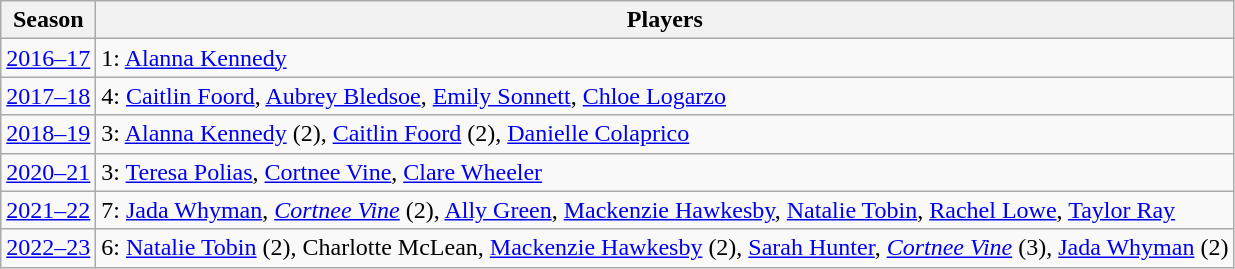<table class="wikitable">
<tr>
<th>Season</th>
<th>Players</th>
</tr>
<tr>
<td><a href='#'>2016–17</a></td>
<td>1: <a href='#'>Alanna Kennedy</a></td>
</tr>
<tr>
<td><a href='#'>2017–18</a></td>
<td>4: <a href='#'>Caitlin Foord</a>, <a href='#'>Aubrey Bledsoe</a>, <a href='#'>Emily Sonnett</a>, <a href='#'>Chloe Logarzo</a></td>
</tr>
<tr>
<td><a href='#'>2018–19</a></td>
<td>3: <a href='#'>Alanna Kennedy</a> (2), <a href='#'>Caitlin Foord</a> (2), <a href='#'>Danielle Colaprico</a></td>
</tr>
<tr>
<td><a href='#'>2020–21</a></td>
<td>3: <a href='#'>Teresa Polias</a>, <a href='#'>Cortnee Vine</a>, <a href='#'>Clare Wheeler</a></td>
</tr>
<tr>
<td><a href='#'>2021–22</a></td>
<td>7: <a href='#'>Jada Whyman</a>, <em><a href='#'>Cortnee Vine</a></em> (2), <a href='#'>Ally Green</a>, <a href='#'>Mackenzie Hawkesby</a>, <a href='#'>Natalie Tobin</a>, <a href='#'>Rachel Lowe</a>, <a href='#'>Taylor Ray</a></td>
</tr>
<tr>
<td><a href='#'>2022–23</a></td>
<td>6: <a href='#'>Natalie Tobin</a> (2), Charlotte McLean, <a href='#'>Mackenzie Hawkesby</a> (2), <a href='#'>Sarah Hunter</a>, <em><a href='#'>Cortnee Vine</a></em> (3), <a href='#'>Jada Whyman</a> (2)</td>
</tr>
</table>
